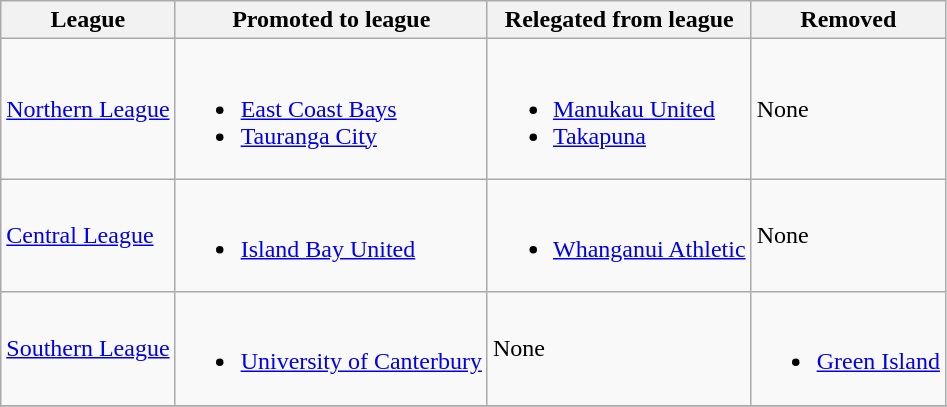<table class="wikitable">
<tr>
<th>League</th>
<th>Promoted to league</th>
<th>Relegated from league</th>
<th>Removed</th>
</tr>
<tr>
<td><a href='#'>Northern League</a></td>
<td><br><ul><li><a href='#'>East Coast Bays</a></li><li><a href='#'>Tauranga City</a></li></ul></td>
<td><br><ul><li><a href='#'>Manukau United</a></li><li><a href='#'>Takapuna</a></li></ul></td>
<td>None</td>
</tr>
<tr>
<td><a href='#'>Central League</a></td>
<td><br><ul><li><a href='#'>Island Bay United</a></li></ul></td>
<td><br><ul><li><a href='#'>Whanganui Athletic</a></li></ul></td>
<td>None</td>
</tr>
<tr>
<td><a href='#'>Southern League</a></td>
<td><br><ul><li><a href='#'>University of Canterbury</a></li></ul></td>
<td>None</td>
<td><br><ul><li><a href='#'>Green Island</a></li></ul></td>
</tr>
<tr>
</tr>
</table>
